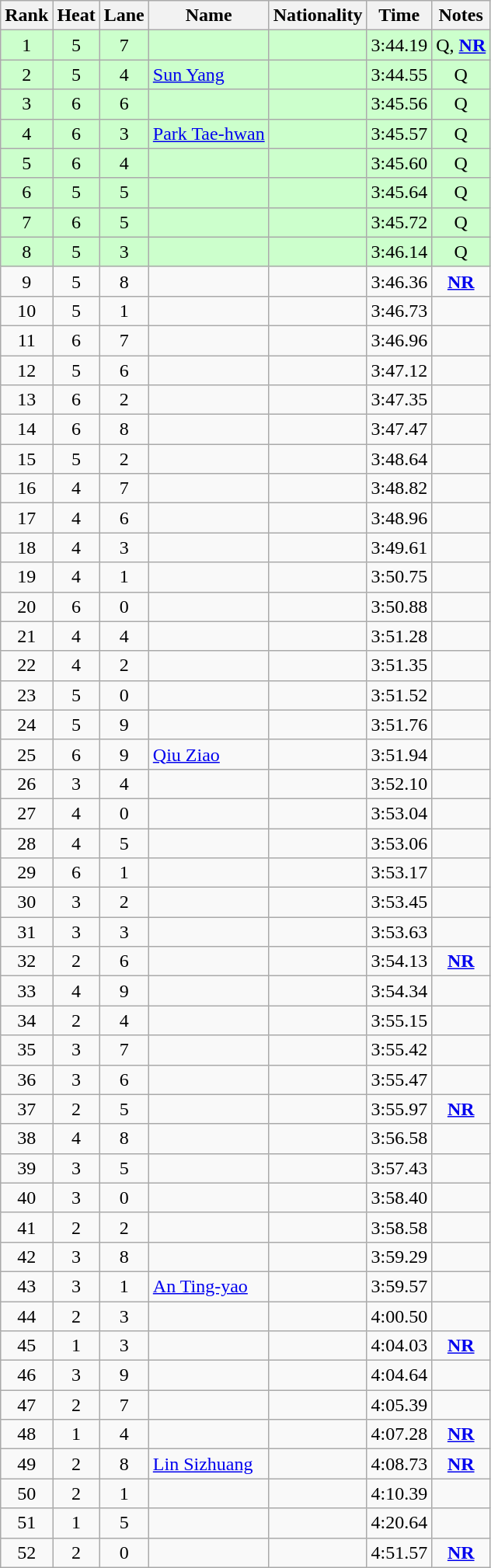<table class="wikitable sortable" style="text-align:center">
<tr>
<th>Rank</th>
<th>Heat</th>
<th>Lane</th>
<th>Name</th>
<th>Nationality</th>
<th>Time</th>
<th>Notes</th>
</tr>
<tr bgcolor=ccffcc>
<td>1</td>
<td>5</td>
<td>7</td>
<td align=left></td>
<td align=left></td>
<td>3:44.19</td>
<td>Q, <strong><a href='#'>NR</a></strong></td>
</tr>
<tr bgcolor=ccffcc>
<td>2</td>
<td>5</td>
<td>4</td>
<td align=left><a href='#'>Sun Yang</a></td>
<td align=left></td>
<td>3:44.55</td>
<td>Q</td>
</tr>
<tr bgcolor=ccffcc>
<td>3</td>
<td>6</td>
<td>6</td>
<td align=left></td>
<td align=left></td>
<td>3:45.56</td>
<td>Q</td>
</tr>
<tr bgcolor=ccffcc>
<td>4</td>
<td>6</td>
<td>3</td>
<td align=left><a href='#'>Park Tae-hwan</a></td>
<td align=left></td>
<td>3:45.57</td>
<td>Q</td>
</tr>
<tr bgcolor=ccffcc>
<td>5</td>
<td>6</td>
<td>4</td>
<td align=left></td>
<td align=left></td>
<td>3:45.60</td>
<td>Q</td>
</tr>
<tr bgcolor=ccffcc>
<td>6</td>
<td>5</td>
<td>5</td>
<td align=left></td>
<td align=left></td>
<td>3:45.64</td>
<td>Q</td>
</tr>
<tr bgcolor=ccffcc>
<td>7</td>
<td>6</td>
<td>5</td>
<td align=left></td>
<td align=left></td>
<td>3:45.72</td>
<td>Q</td>
</tr>
<tr bgcolor=ccffcc>
<td>8</td>
<td>5</td>
<td>3</td>
<td align=left></td>
<td align=left></td>
<td>3:46.14</td>
<td>Q</td>
</tr>
<tr>
<td>9</td>
<td>5</td>
<td>8</td>
<td align=left></td>
<td align=left></td>
<td>3:46.36</td>
<td><strong><a href='#'>NR</a></strong></td>
</tr>
<tr>
<td>10</td>
<td>5</td>
<td>1</td>
<td align=left></td>
<td align=left></td>
<td>3:46.73</td>
<td></td>
</tr>
<tr>
<td>11</td>
<td>6</td>
<td>7</td>
<td align=left></td>
<td align=left></td>
<td>3:46.96</td>
<td></td>
</tr>
<tr>
<td>12</td>
<td>5</td>
<td>6</td>
<td align=left></td>
<td align=left></td>
<td>3:47.12</td>
<td></td>
</tr>
<tr>
<td>13</td>
<td>6</td>
<td>2</td>
<td align=left></td>
<td align=left></td>
<td>3:47.35</td>
<td></td>
</tr>
<tr>
<td>14</td>
<td>6</td>
<td>8</td>
<td align=left></td>
<td align=left></td>
<td>3:47.47</td>
<td></td>
</tr>
<tr>
<td>15</td>
<td>5</td>
<td>2</td>
<td align=left></td>
<td align=left></td>
<td>3:48.64</td>
<td></td>
</tr>
<tr>
<td>16</td>
<td>4</td>
<td>7</td>
<td align=left></td>
<td align=left></td>
<td>3:48.82</td>
<td></td>
</tr>
<tr>
<td>17</td>
<td>4</td>
<td>6</td>
<td align=left></td>
<td align=left></td>
<td>3:48.96</td>
<td></td>
</tr>
<tr>
<td>18</td>
<td>4</td>
<td>3</td>
<td align=left></td>
<td align=left></td>
<td>3:49.61</td>
<td></td>
</tr>
<tr>
<td>19</td>
<td>4</td>
<td>1</td>
<td align=left></td>
<td align=left></td>
<td>3:50.75</td>
<td></td>
</tr>
<tr>
<td>20</td>
<td>6</td>
<td>0</td>
<td align=left></td>
<td align=left></td>
<td>3:50.88</td>
<td></td>
</tr>
<tr>
<td>21</td>
<td>4</td>
<td>4</td>
<td align=left></td>
<td align=left></td>
<td>3:51.28</td>
<td></td>
</tr>
<tr>
<td>22</td>
<td>4</td>
<td>2</td>
<td align=left></td>
<td align=left></td>
<td>3:51.35</td>
<td></td>
</tr>
<tr>
<td>23</td>
<td>5</td>
<td>0</td>
<td align=left></td>
<td align=left></td>
<td>3:51.52</td>
<td></td>
</tr>
<tr>
<td>24</td>
<td>5</td>
<td>9</td>
<td align=left></td>
<td align=left></td>
<td>3:51.76</td>
<td></td>
</tr>
<tr>
<td>25</td>
<td>6</td>
<td>9</td>
<td align=left><a href='#'>Qiu Ziao</a></td>
<td align=left></td>
<td>3:51.94</td>
<td></td>
</tr>
<tr>
<td>26</td>
<td>3</td>
<td>4</td>
<td align=left></td>
<td align=left></td>
<td>3:52.10</td>
<td></td>
</tr>
<tr>
<td>27</td>
<td>4</td>
<td>0</td>
<td align=left></td>
<td align=left></td>
<td>3:53.04</td>
<td></td>
</tr>
<tr>
<td>28</td>
<td>4</td>
<td>5</td>
<td align=left></td>
<td align=left></td>
<td>3:53.06</td>
<td></td>
</tr>
<tr>
<td>29</td>
<td>6</td>
<td>1</td>
<td align=left></td>
<td align=left></td>
<td>3:53.17</td>
<td></td>
</tr>
<tr>
<td>30</td>
<td>3</td>
<td>2</td>
<td align=left></td>
<td align=left></td>
<td>3:53.45</td>
<td></td>
</tr>
<tr>
<td>31</td>
<td>3</td>
<td>3</td>
<td align=left></td>
<td align=left></td>
<td>3:53.63</td>
<td></td>
</tr>
<tr>
<td>32</td>
<td>2</td>
<td>6</td>
<td align=left></td>
<td align=left></td>
<td>3:54.13</td>
<td><strong><a href='#'>NR</a></strong></td>
</tr>
<tr>
<td>33</td>
<td>4</td>
<td>9</td>
<td align=left></td>
<td align=left></td>
<td>3:54.34</td>
<td></td>
</tr>
<tr>
<td>34</td>
<td>2</td>
<td>4</td>
<td align=left></td>
<td align=left></td>
<td>3:55.15</td>
<td></td>
</tr>
<tr>
<td>35</td>
<td>3</td>
<td>7</td>
<td align=left></td>
<td align=left></td>
<td>3:55.42</td>
<td></td>
</tr>
<tr>
<td>36</td>
<td>3</td>
<td>6</td>
<td align=left></td>
<td align=left></td>
<td>3:55.47</td>
<td></td>
</tr>
<tr>
<td>37</td>
<td>2</td>
<td>5</td>
<td align=left></td>
<td align=left></td>
<td>3:55.97</td>
<td><strong><a href='#'>NR</a></strong></td>
</tr>
<tr>
<td>38</td>
<td>4</td>
<td>8</td>
<td align=left></td>
<td align="left"></td>
<td>3:56.58</td>
<td></td>
</tr>
<tr>
<td>39</td>
<td>3</td>
<td>5</td>
<td align=left></td>
<td align=left></td>
<td>3:57.43</td>
<td></td>
</tr>
<tr>
<td>40</td>
<td>3</td>
<td>0</td>
<td align=left></td>
<td align=left></td>
<td>3:58.40</td>
<td></td>
</tr>
<tr>
<td>41</td>
<td>2</td>
<td>2</td>
<td align=left></td>
<td align=left></td>
<td>3:58.58</td>
<td></td>
</tr>
<tr>
<td>42</td>
<td>3</td>
<td>8</td>
<td align=left></td>
<td align=left></td>
<td>3:59.29</td>
<td></td>
</tr>
<tr>
<td>43</td>
<td>3</td>
<td>1</td>
<td align=left><a href='#'>An Ting-yao</a></td>
<td align=left></td>
<td>3:59.57</td>
<td></td>
</tr>
<tr>
<td>44</td>
<td>2</td>
<td>3</td>
<td align=left></td>
<td align=left></td>
<td>4:00.50</td>
<td></td>
</tr>
<tr>
<td>45</td>
<td>1</td>
<td>3</td>
<td align=left></td>
<td align=left></td>
<td>4:04.03</td>
<td><strong><a href='#'>NR</a></strong></td>
</tr>
<tr>
<td>46</td>
<td>3</td>
<td>9</td>
<td align=left></td>
<td align=left></td>
<td>4:04.64</td>
<td></td>
</tr>
<tr>
<td>47</td>
<td>2</td>
<td>7</td>
<td align=left></td>
<td align=left></td>
<td>4:05.39</td>
<td></td>
</tr>
<tr>
<td>48</td>
<td>1</td>
<td>4</td>
<td align=left></td>
<td align=left></td>
<td>4:07.28</td>
<td><strong><a href='#'>NR</a></strong></td>
</tr>
<tr>
<td>49</td>
<td>2</td>
<td>8</td>
<td align=left><a href='#'>Lin Sizhuang</a></td>
<td align=left></td>
<td>4:08.73</td>
<td><strong><a href='#'>NR</a></strong></td>
</tr>
<tr>
<td>50</td>
<td>2</td>
<td>1</td>
<td align=left></td>
<td align=left></td>
<td>4:10.39</td>
<td></td>
</tr>
<tr>
<td>51</td>
<td>1</td>
<td>5</td>
<td align=left></td>
<td align=left></td>
<td>4:20.64</td>
<td></td>
</tr>
<tr>
<td>52</td>
<td>2</td>
<td>0</td>
<td align=left></td>
<td align=left></td>
<td>4:51.57</td>
<td><strong><a href='#'>NR</a></strong></td>
</tr>
</table>
